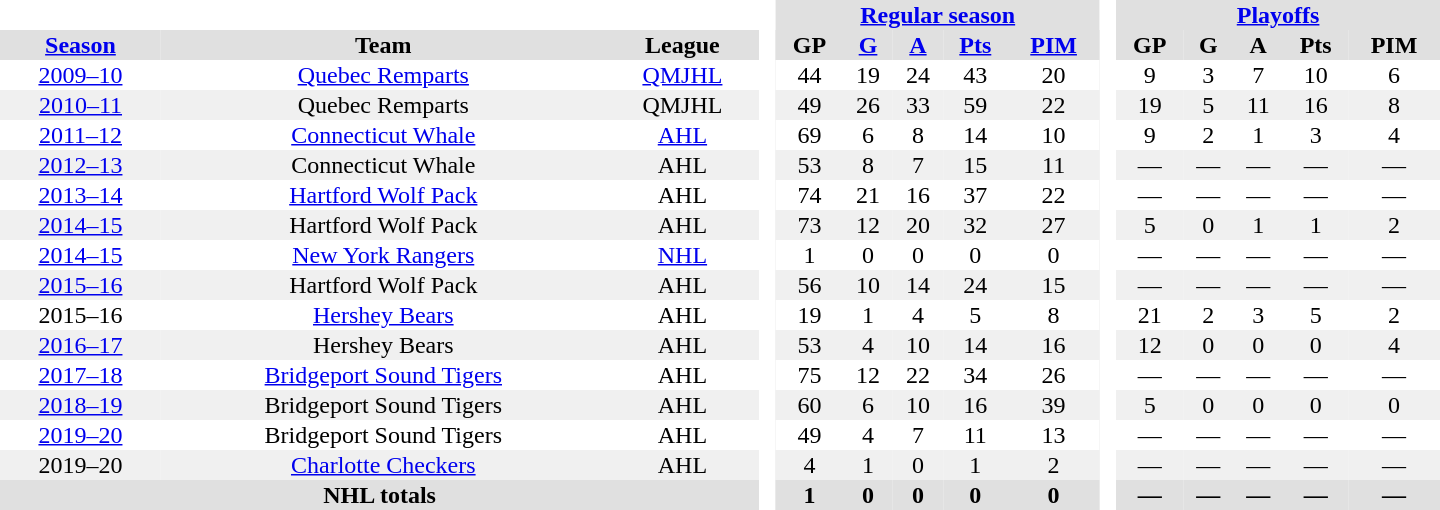<table border="0" cellpadding="1" cellspacing="0" style="text-align:center; width:60em;">
<tr style="background:#e0e0e0;">
<th colspan="3"  bgcolor="#ffffff"> </th>
<th rowspan="99" bgcolor="#ffffff"> </th>
<th colspan="5"><a href='#'>Regular season</a></th>
<th rowspan="99" bgcolor="#ffffff"> </th>
<th colspan="5"><a href='#'>Playoffs</a></th>
</tr>
<tr style="background:#e0e0e0;">
<th><a href='#'>Season</a></th>
<th>Team</th>
<th>League</th>
<th>GP</th>
<th><a href='#'>G</a></th>
<th><a href='#'>A</a></th>
<th><a href='#'>Pts</a></th>
<th><a href='#'>PIM</a></th>
<th>GP</th>
<th>G</th>
<th>A</th>
<th>Pts</th>
<th>PIM</th>
</tr>
<tr>
<td><a href='#'>2009–10</a></td>
<td><a href='#'>Quebec Remparts</a></td>
<td><a href='#'>QMJHL</a></td>
<td>44</td>
<td>19</td>
<td>24</td>
<td>43</td>
<td>20</td>
<td>9</td>
<td>3</td>
<td>7</td>
<td>10</td>
<td>6</td>
</tr>
<tr bgcolor="#f0f0f0">
<td><a href='#'>2010–11</a></td>
<td>Quebec Remparts</td>
<td>QMJHL</td>
<td>49</td>
<td>26</td>
<td>33</td>
<td>59</td>
<td>22</td>
<td>19</td>
<td>5</td>
<td>11</td>
<td>16</td>
<td>8</td>
</tr>
<tr>
<td><a href='#'>2011–12</a></td>
<td><a href='#'>Connecticut Whale</a></td>
<td><a href='#'>AHL</a></td>
<td>69</td>
<td>6</td>
<td>8</td>
<td>14</td>
<td>10</td>
<td>9</td>
<td>2</td>
<td>1</td>
<td>3</td>
<td>4</td>
</tr>
<tr bgcolor="#f0f0f0">
<td><a href='#'>2012–13</a></td>
<td>Connecticut Whale</td>
<td>AHL</td>
<td>53</td>
<td>8</td>
<td>7</td>
<td>15</td>
<td>11</td>
<td>—</td>
<td>—</td>
<td>—</td>
<td>—</td>
<td>—</td>
</tr>
<tr>
<td><a href='#'>2013–14</a></td>
<td><a href='#'>Hartford Wolf Pack</a></td>
<td>AHL</td>
<td>74</td>
<td>21</td>
<td>16</td>
<td>37</td>
<td>22</td>
<td>—</td>
<td>—</td>
<td>—</td>
<td>—</td>
<td>—</td>
</tr>
<tr bgcolor="#f0f0f0">
<td><a href='#'>2014–15</a></td>
<td>Hartford Wolf Pack</td>
<td>AHL</td>
<td>73</td>
<td>12</td>
<td>20</td>
<td>32</td>
<td>27</td>
<td>5</td>
<td>0</td>
<td>1</td>
<td>1</td>
<td>2</td>
</tr>
<tr>
<td><a href='#'>2014–15</a></td>
<td><a href='#'>New York Rangers</a></td>
<td><a href='#'>NHL</a></td>
<td>1</td>
<td>0</td>
<td>0</td>
<td>0</td>
<td>0</td>
<td>—</td>
<td>—</td>
<td>—</td>
<td>—</td>
<td>—</td>
</tr>
<tr bgcolor="#f0f0f0">
<td><a href='#'>2015–16</a></td>
<td>Hartford Wolf Pack</td>
<td>AHL</td>
<td>56</td>
<td>10</td>
<td>14</td>
<td>24</td>
<td>15</td>
<td>—</td>
<td>—</td>
<td>—</td>
<td>—</td>
<td>—</td>
</tr>
<tr>
<td>2015–16</td>
<td><a href='#'>Hershey Bears</a></td>
<td>AHL</td>
<td>19</td>
<td>1</td>
<td>4</td>
<td>5</td>
<td>8</td>
<td>21</td>
<td>2</td>
<td>3</td>
<td>5</td>
<td>2</td>
</tr>
<tr bgcolor="#f0f0f0">
<td><a href='#'>2016–17</a></td>
<td>Hershey Bears</td>
<td>AHL</td>
<td>53</td>
<td>4</td>
<td>10</td>
<td>14</td>
<td>16</td>
<td>12</td>
<td>0</td>
<td>0</td>
<td>0</td>
<td>4</td>
</tr>
<tr>
<td><a href='#'>2017–18</a></td>
<td><a href='#'>Bridgeport Sound Tigers</a></td>
<td>AHL</td>
<td>75</td>
<td>12</td>
<td>22</td>
<td>34</td>
<td>26</td>
<td>—</td>
<td>—</td>
<td>—</td>
<td>—</td>
<td>—</td>
</tr>
<tr bgcolor="#f0f0f0">
<td><a href='#'>2018–19</a></td>
<td>Bridgeport Sound Tigers</td>
<td>AHL</td>
<td>60</td>
<td>6</td>
<td>10</td>
<td>16</td>
<td>39</td>
<td>5</td>
<td>0</td>
<td>0</td>
<td>0</td>
<td>0</td>
</tr>
<tr>
<td><a href='#'>2019–20</a></td>
<td>Bridgeport Sound Tigers</td>
<td>AHL</td>
<td>49</td>
<td>4</td>
<td>7</td>
<td>11</td>
<td>13</td>
<td>—</td>
<td>—</td>
<td>—</td>
<td>—</td>
<td>—</td>
</tr>
<tr bgcolor="#f0f0f0">
<td>2019–20</td>
<td><a href='#'>Charlotte Checkers</a></td>
<td>AHL</td>
<td>4</td>
<td>1</td>
<td>0</td>
<td>1</td>
<td>2</td>
<td>—</td>
<td>—</td>
<td>—</td>
<td>—</td>
<td>—</td>
</tr>
<tr bgcolor="#e0e0e0">
<th colspan="3">NHL totals</th>
<th>1</th>
<th>0</th>
<th>0</th>
<th>0</th>
<th>0</th>
<th>—</th>
<th>—</th>
<th>—</th>
<th>—</th>
<th>—</th>
</tr>
</table>
